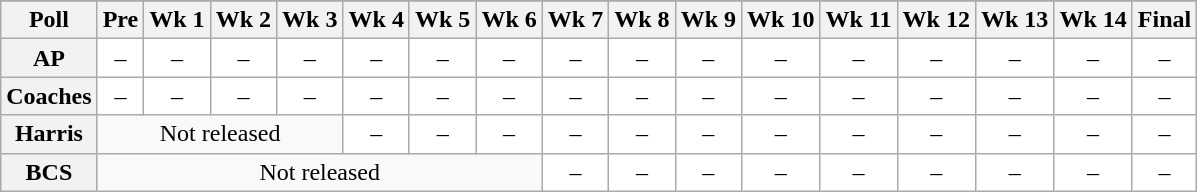<table class="wikitable" style="white-space:nowrap;">
<tr>
</tr>
<tr>
<th>Poll</th>
<th>Pre</th>
<th>Wk 1</th>
<th>Wk 2</th>
<th>Wk 3</th>
<th>Wk 4</th>
<th>Wk 5</th>
<th>Wk 6</th>
<th>Wk 7</th>
<th>Wk 8</th>
<th>Wk 9</th>
<th>Wk 10</th>
<th>Wk 11</th>
<th>Wk 12</th>
<th>Wk 13</th>
<th>Wk 14</th>
<th>Final</th>
</tr>
<tr style="text-align:center;">
<th>AP</th>
<td style="background:#FFF;">–</td>
<td style="background:#FFF;">–</td>
<td style="background:#FFF;">–</td>
<td style="background:#FFF;">–</td>
<td style="background:#FFF;">–</td>
<td style="background:#FFF;">–</td>
<td style="background:#FFF;">–</td>
<td style="background:#FFF;">–</td>
<td style="background:#FFF;">–</td>
<td style="background:#FFF;">–</td>
<td style="background:#FFF;">–</td>
<td style="background:#FFF;">–</td>
<td style="background:#FFF;">–</td>
<td style="background:#FFF;">–</td>
<td style="background:#FFF;">–</td>
<td style="background:#FFF;">–</td>
</tr>
<tr style="text-align:center;">
<th>Coaches</th>
<td style="background:#FFF;">–</td>
<td style="background:#FFF;">–</td>
<td style="background:#FFF;">–</td>
<td style="background:#FFF;">–</td>
<td style="background:#FFF;">–</td>
<td style="background:#FFF;">–</td>
<td style="background:#FFF;">–</td>
<td style="background:#FFF;">–</td>
<td style="background:#FFF;">–</td>
<td style="background:#FFF;">–</td>
<td style="background:#FFF;">–</td>
<td style="background:#FFF;">–</td>
<td style="background:#FFF;">–</td>
<td style="background:#FFF;">–</td>
<td style="background:#FFF;">–</td>
<td style="background:#FFF;">–</td>
</tr>
<tr style="text-align:center;">
<th>Harris</th>
<td colspan="4">Not released</td>
<td style="background:#FFF;">–</td>
<td style="background:#FFF;">–</td>
<td style="background:#FFF;">–</td>
<td style="background:#FFF;">–</td>
<td style="background:#FFF;">–</td>
<td style="background:#FFF;">–</td>
<td style="background:#FFF;">–</td>
<td style="background:#FFF;">–</td>
<td style="background:#FFF;">–</td>
<td style="background:#FFF;">–</td>
<td style="background:#FFF;">–</td>
<td style="background:#FFF;">–</td>
</tr>
<tr style="text-align:center;">
<th>BCS</th>
<td colspan="7">Not released</td>
<td style="background:#FFF;">–</td>
<td style="background:#FFF;">–</td>
<td style="background:#FFF;">–</td>
<td style="background:#FFF;">–</td>
<td style="background:#FFF;">–</td>
<td style="background:#FFF;">–</td>
<td style="background:#FFF;">–</td>
<td style="background:#FFF;">–</td>
<td style="background:#FFF;">–</td>
</tr>
</table>
